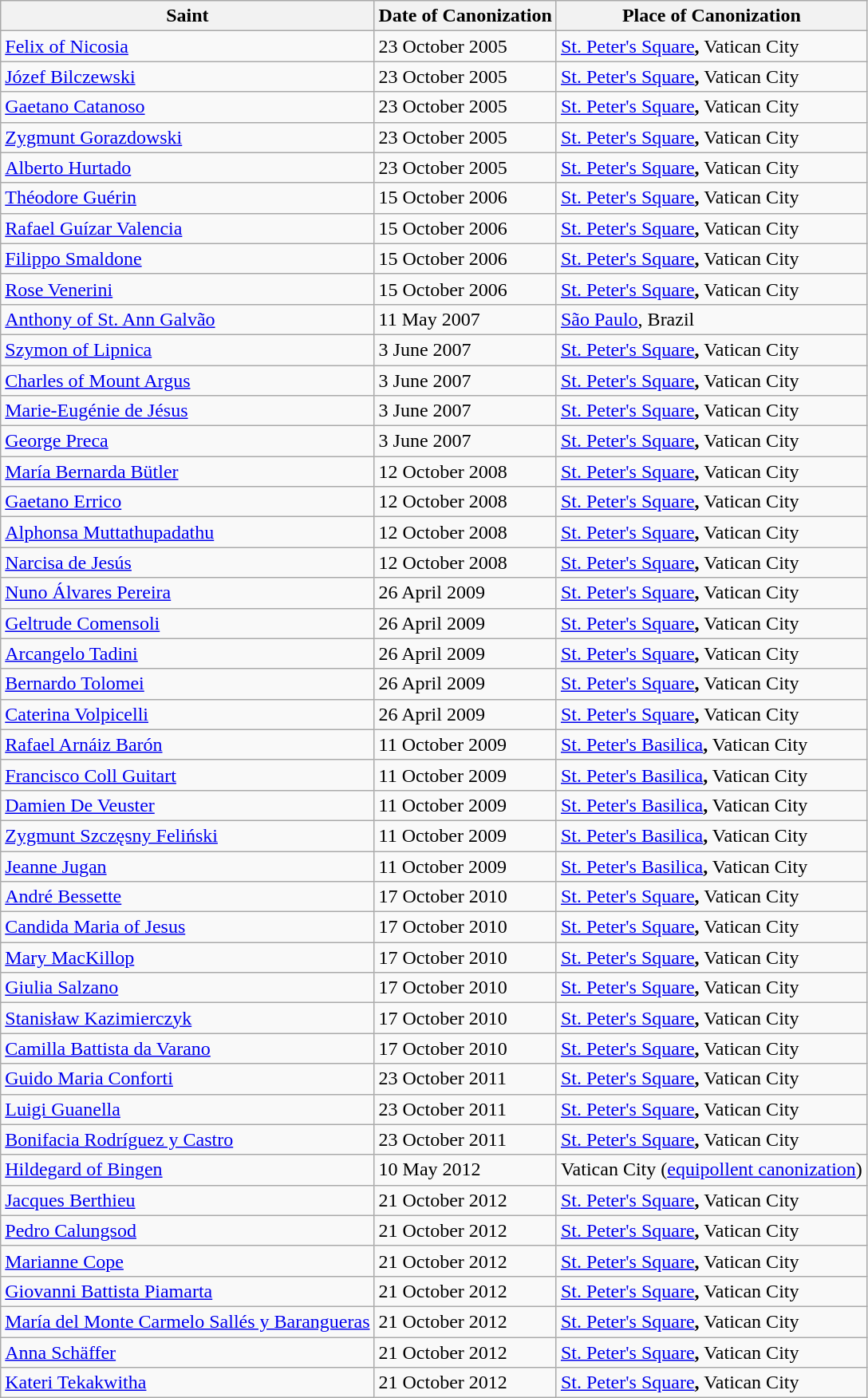<table class="wikitable sortable">
<tr>
<th>Saint</th>
<th>Date of Canonization</th>
<th>Place of Canonization</th>
</tr>
<tr>
<td><a href='#'>Felix of Nicosia</a></td>
<td>23 October 2005</td>
<td><a href='#'>St. Peter's Square</a><strong>,</strong> Vatican City</td>
</tr>
<tr>
<td><a href='#'>Józef Bilczewski</a></td>
<td>23 October 2005</td>
<td><a href='#'>St. Peter's Square</a><strong>,</strong> Vatican City</td>
</tr>
<tr>
<td><a href='#'>Gaetano Catanoso</a></td>
<td>23 October 2005</td>
<td><a href='#'>St. Peter's Square</a><strong>,</strong> Vatican City</td>
</tr>
<tr>
<td><a href='#'>Zygmunt Gorazdowski</a></td>
<td>23 October 2005</td>
<td><a href='#'>St. Peter's Square</a><strong>,</strong> Vatican City</td>
</tr>
<tr>
<td><a href='#'>Alberto Hurtado</a></td>
<td>23 October 2005</td>
<td><a href='#'>St. Peter's Square</a><strong>,</strong> Vatican City</td>
</tr>
<tr>
<td><a href='#'>Théodore Guérin</a></td>
<td>15 October 2006</td>
<td><a href='#'>St. Peter's Square</a><strong>,</strong> Vatican City</td>
</tr>
<tr>
<td><a href='#'>Rafael Guízar Valencia</a></td>
<td>15 October 2006</td>
<td><a href='#'>St. Peter's Square</a><strong>,</strong> Vatican City</td>
</tr>
<tr>
<td><a href='#'>Filippo Smaldone</a></td>
<td>15 October 2006</td>
<td><a href='#'>St. Peter's Square</a><strong>,</strong> Vatican City</td>
</tr>
<tr>
<td><a href='#'>Rose Venerini</a></td>
<td>15 October 2006</td>
<td><a href='#'>St. Peter's Square</a><strong>,</strong> Vatican City</td>
</tr>
<tr>
<td><a href='#'>Anthony of St. Ann Galvão</a></td>
<td>11 May 2007</td>
<td><a href='#'>São Paulo</a>, Brazil</td>
</tr>
<tr>
<td><a href='#'>Szymon of Lipnica</a></td>
<td>3 June 2007</td>
<td><a href='#'>St. Peter's Square</a><strong>,</strong> Vatican City</td>
</tr>
<tr>
<td><a href='#'>Charles of Mount Argus</a></td>
<td>3 June 2007</td>
<td><a href='#'>St. Peter's Square</a><strong>,</strong> Vatican City</td>
</tr>
<tr>
<td><a href='#'>Marie-Eugénie de Jésus</a></td>
<td>3 June 2007</td>
<td><a href='#'>St. Peter's Square</a><strong>,</strong> Vatican City</td>
</tr>
<tr>
<td><a href='#'>George Preca</a></td>
<td>3 June 2007</td>
<td><a href='#'>St. Peter's Square</a><strong>,</strong> Vatican City</td>
</tr>
<tr>
<td><a href='#'>María Bernarda Bütler</a></td>
<td>12 October 2008</td>
<td><a href='#'>St. Peter's Square</a><strong>,</strong> Vatican City</td>
</tr>
<tr>
<td><a href='#'>Gaetano Errico</a></td>
<td>12 October 2008</td>
<td><a href='#'>St. Peter's Square</a><strong>,</strong> Vatican City</td>
</tr>
<tr>
<td><a href='#'>Alphonsa Muttathupadathu</a></td>
<td>12 October 2008</td>
<td><a href='#'>St. Peter's Square</a><strong>,</strong> Vatican City</td>
</tr>
<tr>
<td><a href='#'>Narcisa de Jesús</a></td>
<td>12 October 2008</td>
<td><a href='#'>St. Peter's Square</a><strong>,</strong> Vatican City</td>
</tr>
<tr>
<td><a href='#'>Nuno Álvares Pereira</a></td>
<td>26 April 2009</td>
<td><a href='#'>St. Peter's Square</a><strong>,</strong> Vatican City</td>
</tr>
<tr>
<td><a href='#'>Geltrude Comensoli</a></td>
<td>26 April 2009</td>
<td><a href='#'>St. Peter's Square</a><strong>,</strong> Vatican City</td>
</tr>
<tr>
<td><a href='#'>Arcangelo Tadini</a></td>
<td>26 April 2009</td>
<td><a href='#'>St. Peter's Square</a><strong>,</strong> Vatican City</td>
</tr>
<tr>
<td><a href='#'>Bernardo Tolomei</a></td>
<td>26 April 2009</td>
<td><a href='#'>St. Peter's Square</a><strong>,</strong> Vatican City</td>
</tr>
<tr>
<td><a href='#'>Caterina Volpicelli</a></td>
<td>26 April 2009</td>
<td><a href='#'>St. Peter's Square</a><strong>,</strong> Vatican City</td>
</tr>
<tr>
<td><a href='#'>Rafael Arnáiz Barón</a></td>
<td>11 October 2009</td>
<td><a href='#'>St. Peter's Basilica</a><strong>,</strong> Vatican City</td>
</tr>
<tr>
<td><a href='#'>Francisco Coll Guitart</a></td>
<td>11 October 2009</td>
<td><a href='#'>St. Peter's Basilica</a><strong>,</strong> Vatican City</td>
</tr>
<tr>
<td><a href='#'>Damien De Veuster</a></td>
<td>11 October 2009</td>
<td><a href='#'>St. Peter's Basilica</a><strong>,</strong> Vatican City</td>
</tr>
<tr>
<td><a href='#'>Zygmunt Szczęsny Feliński</a></td>
<td>11 October 2009</td>
<td><a href='#'>St. Peter's Basilica</a><strong>,</strong> Vatican City</td>
</tr>
<tr>
<td><a href='#'>Jeanne Jugan</a></td>
<td>11 October 2009</td>
<td><a href='#'>St. Peter's Basilica</a><strong>,</strong> Vatican City</td>
</tr>
<tr>
<td><a href='#'>André Bessette</a></td>
<td>17 October 2010</td>
<td><a href='#'>St. Peter's Square</a><strong>,</strong> Vatican City</td>
</tr>
<tr>
<td><a href='#'>Candida Maria of Jesus</a></td>
<td>17 October 2010</td>
<td><a href='#'>St. Peter's Square</a><strong>,</strong> Vatican City</td>
</tr>
<tr>
<td><a href='#'>Mary MacKillop</a></td>
<td>17 October 2010</td>
<td><a href='#'>St. Peter's Square</a><strong>,</strong> Vatican City</td>
</tr>
<tr>
<td><a href='#'>Giulia Salzano</a></td>
<td>17 October 2010</td>
<td><a href='#'>St. Peter's Square</a><strong>,</strong> Vatican City</td>
</tr>
<tr>
<td><a href='#'>Stanisław Kazimierczyk</a></td>
<td>17 October 2010</td>
<td><a href='#'>St. Peter's Square</a><strong>,</strong> Vatican City</td>
</tr>
<tr>
<td><a href='#'>Camilla Battista da Varano</a></td>
<td>17 October 2010</td>
<td><a href='#'>St. Peter's Square</a><strong>,</strong> Vatican City</td>
</tr>
<tr>
<td><a href='#'>Guido Maria Conforti</a></td>
<td>23 October 2011</td>
<td><a href='#'>St. Peter's Square</a><strong>,</strong> Vatican City</td>
</tr>
<tr>
<td><a href='#'>Luigi Guanella</a></td>
<td>23 October 2011</td>
<td><a href='#'>St. Peter's Square</a><strong>,</strong> Vatican City</td>
</tr>
<tr>
<td><a href='#'>Bonifacia Rodríguez y Castro</a></td>
<td>23 October 2011</td>
<td><a href='#'>St. Peter's Square</a><strong>,</strong> Vatican City</td>
</tr>
<tr>
<td><a href='#'>Hildegard of Bingen</a></td>
<td>10 May 2012</td>
<td>Vatican City (<a href='#'>equipollent canonization</a>)</td>
</tr>
<tr>
<td><a href='#'>Jacques Berthieu</a></td>
<td>21 October 2012</td>
<td><a href='#'>St. Peter's Square</a><strong>,</strong> Vatican City</td>
</tr>
<tr>
<td><a href='#'>Pedro Calungsod</a></td>
<td>21 October 2012</td>
<td><a href='#'>St. Peter's Square</a><strong>,</strong> Vatican City</td>
</tr>
<tr>
<td><a href='#'>Marianne Cope</a></td>
<td>21 October 2012</td>
<td><a href='#'>St. Peter's Square</a><strong>,</strong> Vatican City</td>
</tr>
<tr>
<td><a href='#'>Giovanni Battista Piamarta</a></td>
<td>21 October 2012</td>
<td><a href='#'>St. Peter's Square</a><strong>,</strong> Vatican City</td>
</tr>
<tr>
<td><a href='#'>María del Monte Carmelo Sallés y Barangueras</a></td>
<td>21 October 2012</td>
<td><a href='#'>St. Peter's Square</a><strong>,</strong> Vatican City</td>
</tr>
<tr>
<td><a href='#'>Anna Schäffer</a></td>
<td>21 October 2012</td>
<td><a href='#'>St. Peter's Square</a><strong>,</strong> Vatican City</td>
</tr>
<tr>
<td><a href='#'>Kateri Tekakwitha</a></td>
<td>21 October 2012</td>
<td><a href='#'>St. Peter's Square</a><strong>,</strong> Vatican City</td>
</tr>
</table>
